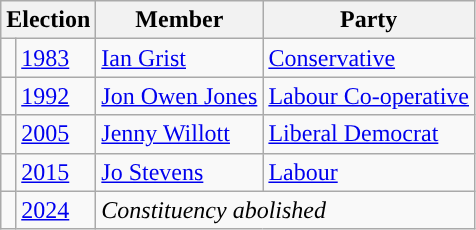<table class="wikitable">
<tr>
<th colspan="2">Election</th>
<th>Member</th>
<th>Party</th>
</tr>
<tr>
<td style="color:inherit;background-color: "></td>
<td><a href='#'>1983</a></td>
<td><a href='#'>Ian Grist</a></td>
<td><a href='#'>Conservative</a></td>
</tr>
<tr>
<td style="color:inherit;background-color: "></td>
<td><a href='#'>1992</a></td>
<td><a href='#'>Jon Owen Jones</a></td>
<td><a href='#'>Labour Co-operative</a></td>
</tr>
<tr>
<td style="color:inherit;background-color: "></td>
<td><a href='#'>2005</a></td>
<td><a href='#'>Jenny Willott</a></td>
<td><a href='#'>Liberal Democrat</a></td>
</tr>
<tr>
<td style="color:inherit;background-color: "></td>
<td><a href='#'>2015</a></td>
<td><a href='#'>Jo Stevens</a></td>
<td><a href='#'>Labour</a></td>
</tr>
<tr>
<td></td>
<td><a href='#'>2024</a></td>
<td colspan="2"><em>Constituency abolished</em></td>
</tr>
</table>
